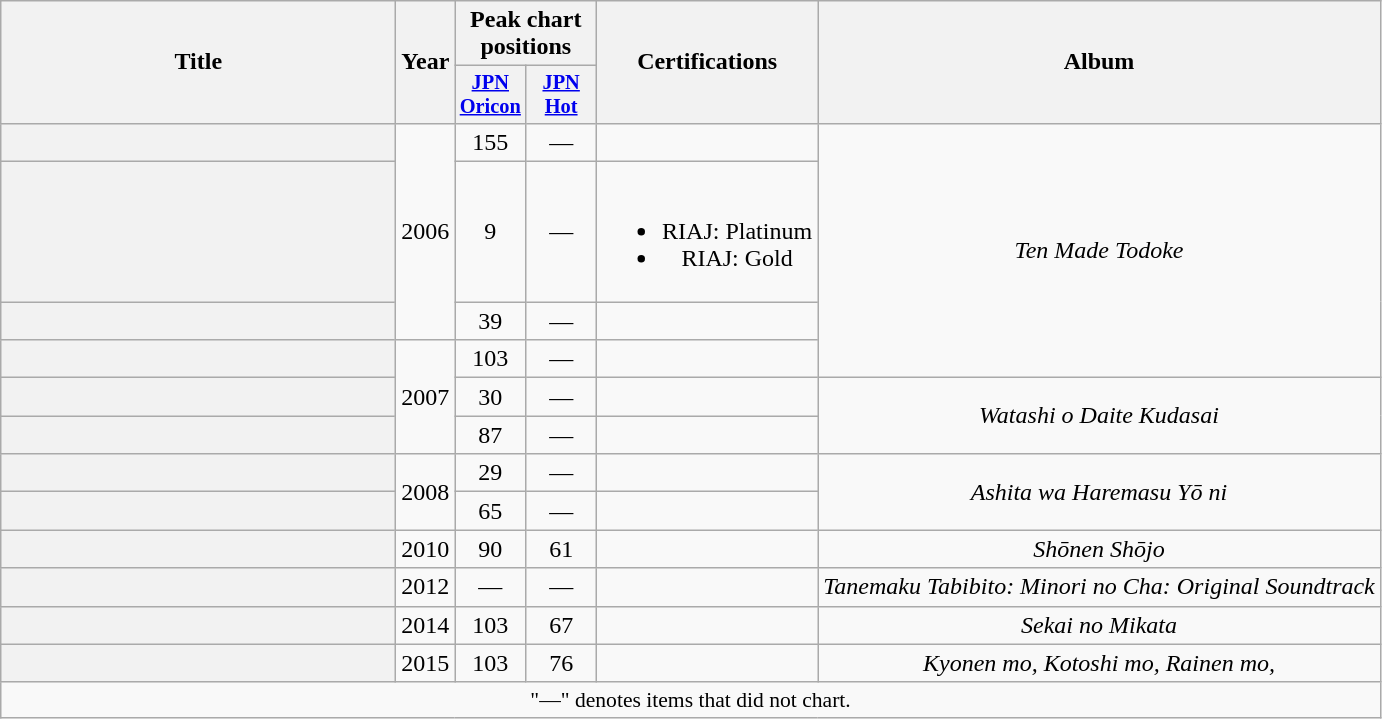<table class="wikitable plainrowheaders" style="text-align:center;">
<tr>
<th scope="col" rowspan="2" style="width:16em;">Title</th>
<th scope="col" rowspan="2">Year</th>
<th scope="col" colspan="2">Peak chart positions</th>
<th scope="col" rowspan="2">Certifications</th>
<th scope="col" rowspan="2">Album</th>
</tr>
<tr>
<th style="width:3em;font-size:85%"><a href='#'>JPN<br>Oricon</a><br></th>
<th style="width:3em;font-size:85%"><a href='#'>JPN<br>Hot</a><br></th>
</tr>
<tr>
<th scope="row"></th>
<td rowspan="3">2006</td>
<td>155</td>
<td>—</td>
<td></td>
<td rowspan="4"><em>Ten Made Todoke</em></td>
</tr>
<tr>
<th scope="row"></th>
<td>9</td>
<td>—</td>
<td><br><ul><li>RIAJ: Platinum </li><li>RIAJ: Gold </li></ul></td>
</tr>
<tr>
<th scope="row"></th>
<td>39</td>
<td>—</td>
<td></td>
</tr>
<tr>
<th scope="row"></th>
<td rowspan="3">2007</td>
<td>103</td>
<td>—</td>
<td></td>
</tr>
<tr>
<th scope="row"></th>
<td>30</td>
<td>—</td>
<td></td>
<td rowspan="2"><em>Watashi o Daite Kudasai</em></td>
</tr>
<tr>
<th scope="row"></th>
<td>87</td>
<td>—</td>
<td></td>
</tr>
<tr>
<th scope="row"></th>
<td rowspan="2">2008</td>
<td>29</td>
<td>—</td>
<td></td>
<td rowspan="2"><em>Ashita wa Haremasu Yō ni</em></td>
</tr>
<tr>
<th scope="row"></th>
<td>65</td>
<td>—</td>
<td></td>
</tr>
<tr>
<th scope="row"></th>
<td>2010</td>
<td>90</td>
<td>61</td>
<td></td>
<td><em>Shōnen Shōjo</em></td>
</tr>
<tr>
<th scope="row"></th>
<td>2012</td>
<td>—</td>
<td>—</td>
<td></td>
<td><em>Tanemaku Tabibito: Minori no Cha: Original Soundtrack</em></td>
</tr>
<tr>
<th scope="row"></th>
<td>2014</td>
<td>103</td>
<td>67</td>
<td></td>
<td><em>Sekai no Mikata</em></td>
</tr>
<tr>
<th scope="row"></th>
<td>2015</td>
<td>103</td>
<td>76</td>
<td></td>
<td><em>Kyonen mo, Kotoshi mo, Rainen mo,</em></td>
</tr>
<tr>
<td colspan="12" align="center" style="font-size:90%;">"—" denotes items that did not chart.</td>
</tr>
</table>
